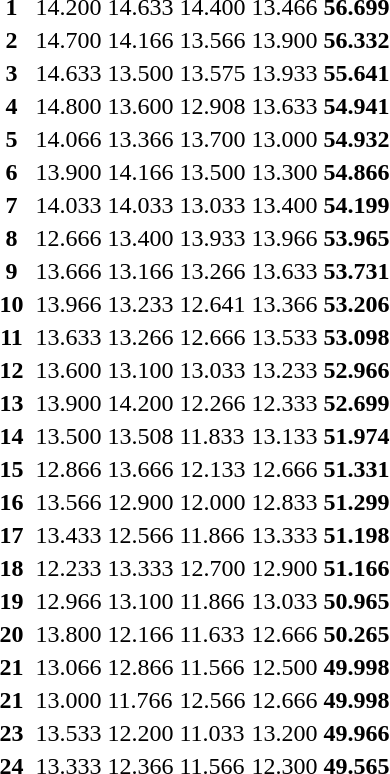<table>
<tr>
<th scope=row style="text-align:center">1</th>
<td align=left></td>
<td>14.200</td>
<td>14.633</td>
<td>14.400</td>
<td>13.466</td>
<td><strong>56.699</strong></td>
</tr>
<tr>
<th scope=row style="text-align:center">2</th>
<td align=left></td>
<td>14.700</td>
<td>14.166</td>
<td>13.566</td>
<td>13.900</td>
<td><strong>56.332</strong></td>
</tr>
<tr>
<th scope=row style="text-align:center">3</th>
<td align=left></td>
<td>14.633</td>
<td>13.500</td>
<td>13.575</td>
<td>13.933</td>
<td><strong>55.641</strong></td>
</tr>
<tr>
<th scope=row style="text-align:center">4</th>
<td align=left></td>
<td>14.800</td>
<td>13.600</td>
<td>12.908</td>
<td>13.633</td>
<td><strong>54.941</strong></td>
</tr>
<tr>
<th scope=row style="text-align:center">5</th>
<td align=left></td>
<td>14.066</td>
<td>13.366</td>
<td>13.700</td>
<td>13.000</td>
<td><strong>54.932</strong></td>
</tr>
<tr>
<th scope=row style="text-align:center">6</th>
<td align=left></td>
<td>13.900</td>
<td>14.166</td>
<td>13.500</td>
<td>13.300</td>
<td><strong>54.866</strong></td>
</tr>
<tr>
<th scope=row style="text-align:center">7</th>
<td align=left></td>
<td>14.033</td>
<td>14.033</td>
<td>13.033</td>
<td>13.400</td>
<td><strong>54.199</strong></td>
</tr>
<tr>
<th scope=row style="text-align:center">8</th>
<td align=left></td>
<td>12.666</td>
<td>13.400</td>
<td>13.933</td>
<td>13.966</td>
<td><strong>53.965</strong></td>
</tr>
<tr>
<th scope=row style="text-align:center">9</th>
<td align=left></td>
<td>13.666</td>
<td>13.166</td>
<td>13.266</td>
<td>13.633</td>
<td><strong>53.731</strong></td>
</tr>
<tr>
<th scope=row style="text-align:center">10</th>
<td align=left></td>
<td>13.966</td>
<td>13.233</td>
<td>12.641</td>
<td>13.366</td>
<td><strong>53.206</strong></td>
</tr>
<tr>
<th scope=row style="text-align:center">11</th>
<td align=left></td>
<td>13.633</td>
<td>13.266</td>
<td>12.666</td>
<td>13.533</td>
<td><strong>53.098</strong></td>
</tr>
<tr>
<th scope=row style="text-align:center">12</th>
<td align=left></td>
<td>13.600</td>
<td>13.100</td>
<td>13.033</td>
<td>13.233</td>
<td><strong>52.966</strong></td>
</tr>
<tr>
<th scope=row style="text-align:center">13</th>
<td align=left></td>
<td>13.900</td>
<td>14.200</td>
<td>12.266</td>
<td>12.333</td>
<td><strong>52.699</strong></td>
</tr>
<tr>
<th scope=row style="text-align:center">14</th>
<td align=left></td>
<td>13.500</td>
<td>13.508</td>
<td>11.833</td>
<td>13.133</td>
<td><strong>51.974</strong></td>
</tr>
<tr>
<th scope=row style="text-align:center">15</th>
<td align=left></td>
<td>12.866</td>
<td>13.666</td>
<td>12.133</td>
<td>12.666</td>
<td><strong>51.331</strong></td>
</tr>
<tr>
<th scope=row style="text-align:center">16</th>
<td align=left></td>
<td>13.566</td>
<td>12.900</td>
<td>12.000</td>
<td>12.833</td>
<td><strong>51.299</strong></td>
</tr>
<tr>
<th scope=row style="text-align:center">17</th>
<td align=left></td>
<td>13.433</td>
<td>12.566</td>
<td>11.866</td>
<td>13.333</td>
<td><strong>51.198</strong></td>
</tr>
<tr>
<th scope=row style="text-align:center">18</th>
<td align=left></td>
<td>12.233</td>
<td>13.333</td>
<td>12.700</td>
<td>12.900</td>
<td><strong>51.166</strong></td>
</tr>
<tr>
<th scope=row style="text-align:center">19</th>
<td align=left></td>
<td>12.966</td>
<td>13.100</td>
<td>11.866</td>
<td>13.033</td>
<td><strong>50.965</strong></td>
</tr>
<tr>
<th scope=row style="text-align:center">20</th>
<td align=left></td>
<td>13.800</td>
<td>12.166</td>
<td>11.633</td>
<td>12.666</td>
<td><strong>50.265</strong></td>
</tr>
<tr>
<th scope=row style="text-align:center">21</th>
<td align=left></td>
<td>13.066</td>
<td>12.866</td>
<td>11.566</td>
<td>12.500</td>
<td><strong>49.998</strong></td>
</tr>
<tr>
<th scope=row style="text-align:center">21</th>
<td align=left></td>
<td>13.000</td>
<td>11.766</td>
<td>12.566</td>
<td>12.666</td>
<td><strong>49.998</strong></td>
</tr>
<tr>
<th scope=row style="text-align:center">23</th>
<td align=left></td>
<td>13.533</td>
<td>12.200</td>
<td>11.033</td>
<td>13.200</td>
<td><strong>49.966</strong></td>
</tr>
<tr>
<th scope=row style="text-align:center">24</th>
<td align=left></td>
<td>13.333</td>
<td>12.366</td>
<td>11.566</td>
<td>12.300</td>
<td><strong>49.565</strong></td>
</tr>
</table>
